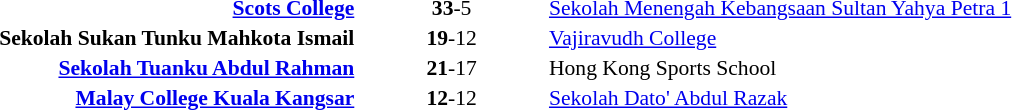<table style="width:100%;" cellspacing="1">
<tr>
<th width=15%></th>
<th width=25%></th>
<th width=10%></th>
<th width=25%></th>
</tr>
<tr style=font-size:90%>
<td align=right></td>
<td align=right> <strong><a href='#'>Scots College</a></strong></td>
<td align=center><strong>33</strong>-5</td>
<td> <a href='#'>Sekolah Menengah Kebangsaan Sultan Yahya Petra 1</a></td>
<td></td>
</tr>
<tr style=font-size:90%>
<td align=right></td>
<td align=right> <strong>Sekolah Sukan Tunku Mahkota Ismail</strong></td>
<td align=center><strong>19</strong>-12</td>
<td> <a href='#'>Vajiravudh College</a></td>
<td></td>
</tr>
<tr style=font-size:90%>
<td align=right></td>
<td align=right> <strong><a href='#'>Sekolah Tuanku Abdul Rahman</a></strong></td>
<td align=center><strong>21</strong>-17</td>
<td> Hong Kong Sports School</td>
<td></td>
</tr>
<tr style=font-size:90%>
<td align=right></td>
<td align=right><strong> <a href='#'>Malay College Kuala Kangsar</a></strong></td>
<td align=center><strong>12</strong>-12</td>
<td> <a href='#'>Sekolah Dato' Abdul Razak</a></td>
<td></td>
</tr>
</table>
